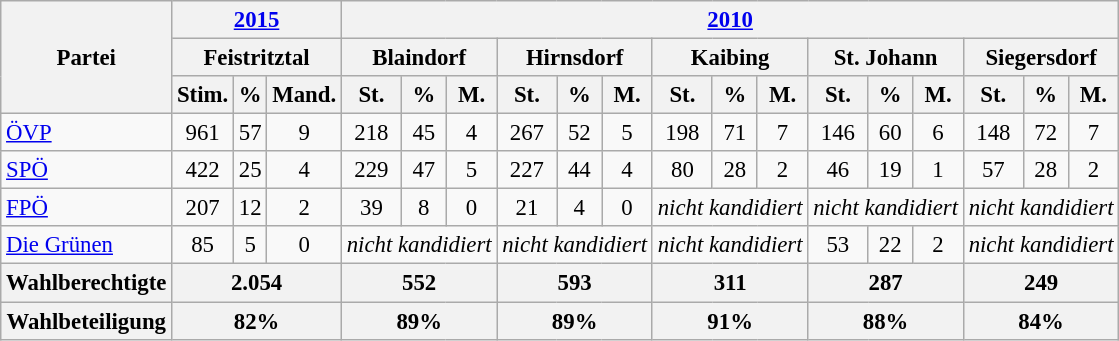<table class="wikitable zebra" style="text-align:center; font-size:95%">
<tr class="hintergrundfarbe9">
<th rowspan="3">Partei</th>
<th colspan="3"><a href='#'>2015</a></th>
<th colspan="15"><a href='#'>2010</a></th>
</tr>
<tr class="hintergrundfarbe9">
<th colspan="3">Feistritztal</th>
<th colspan="3">Blaindorf</th>
<th colspan="3">Hirnsdorf</th>
<th colspan="3">Kaibing</th>
<th colspan="3">St. Johann</th>
<th colspan="3">Siegersdorf</th>
</tr>
<tr class="hintergrundfarbe9">
<th>Stim.</th>
<th>%</th>
<th>Mand.</th>
<th>St.</th>
<th>%</th>
<th>M.</th>
<th>St.</th>
<th>%</th>
<th>M.</th>
<th>St.</th>
<th>%</th>
<th>M.</th>
<th>St.</th>
<th>%</th>
<th>M.</th>
<th>St.</th>
<th>%</th>
<th>M.</th>
</tr>
<tr>
<td style="text-align:left"><a href='#'>ÖVP</a></td>
<td>961</td>
<td>57</td>
<td>9</td>
<td>218</td>
<td>45</td>
<td>4</td>
<td>267</td>
<td>52</td>
<td>5</td>
<td>198</td>
<td>71</td>
<td>7</td>
<td>146</td>
<td>60</td>
<td>6</td>
<td>148</td>
<td>72</td>
<td>7</td>
</tr>
<tr>
<td style="text-align:left"><a href='#'>SPÖ</a></td>
<td>422</td>
<td>25</td>
<td>4</td>
<td>229</td>
<td>47</td>
<td>5</td>
<td>227</td>
<td>44</td>
<td>4</td>
<td>80</td>
<td>28</td>
<td>2</td>
<td>46</td>
<td>19</td>
<td>1</td>
<td>57</td>
<td>28</td>
<td>2</td>
</tr>
<tr>
<td style="text-align:left"><a href='#'>FPÖ</a></td>
<td>207</td>
<td>12</td>
<td>2</td>
<td>39</td>
<td>8</td>
<td>0</td>
<td>21</td>
<td>4</td>
<td>0</td>
<td colspan="3"><em>nicht kandidiert</em></td>
<td colspan="3"><em>nicht kandidiert</em></td>
<td colspan="3"><em>nicht kandidiert</em></td>
</tr>
<tr>
<td style="text-align:left"><a href='#'>Die Grünen</a></td>
<td>85</td>
<td>5</td>
<td>0</td>
<td colspan="3"><em>nicht kandidiert</em></td>
<td colspan="3"><em>nicht kandidiert</em></td>
<td colspan="3"><em>nicht kandidiert</em></td>
<td>53</td>
<td>22</td>
<td>2</td>
<td colspan="3"><em>nicht kandidiert</em></td>
</tr>
<tr class="hintergrundfarbe9">
<th>Wahl­berechtigte</th>
<th colspan="3">2.054</th>
<th colspan="3">552</th>
<th colspan="3">593</th>
<th colspan="3">311</th>
<th colspan="3">287</th>
<th colspan="3">249</th>
</tr>
<tr class="hintergrundfarbe9">
<th>Wahl­beteiligung</th>
<th colspan="3">82%</th>
<th colspan="3">89%</th>
<th colspan="3">89%</th>
<th colspan="3">91%</th>
<th colspan="3">88%</th>
<th colspan="3">84%</th>
</tr>
</table>
